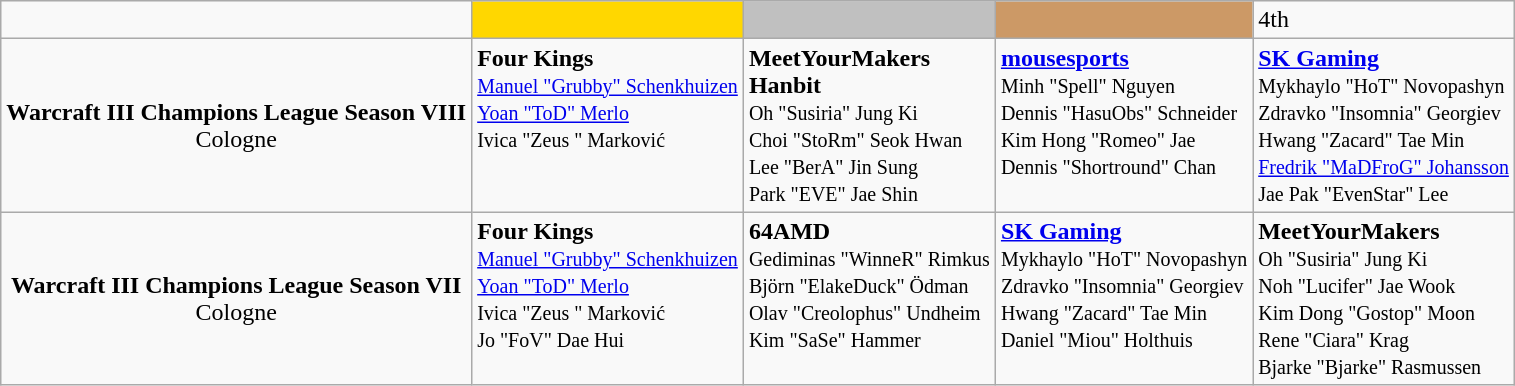<table class="wikitable" style="text-align:left">
<tr>
<td style="text-align:center"></td>
<td style="text-align:center; background:gold;"></td>
<td style="text-align:center; background:silver;"></td>
<td style="text-align:center; background:#c96;"></td>
<td>4th</td>
</tr>
<tr>
<td style="text-align:center"><strong>Warcraft III Champions League Season VIII</strong><br> Cologne</td>
<td style="vertical-align:top"> <strong>Four Kings</strong><br><small> <a href='#'>Manuel "Grubby" Schenkhuizen</a><br> <a href='#'>Yoan "ToD" Merlo</a><br> Ivica "Zeus " Marković</small></td>
<td style="vertical-align:top"> <strong>MeetYourMakers</strong> <br>  <strong>Hanbit</strong><br><small> Oh "Susiria" Jung Ki<br> Choi "StoRm" Seok Hwan<br> Lee "BerA" Jin Sung<br>  Park "EVE" Jae Shin</small></td>
<td style="vertical-align:top"> <strong><a href='#'>mousesports</a></strong><br><small> Minh "Spell" Nguyen<br> Dennis "HasuObs" Schneider<br> Kim Hong "Romeo" Jae<br>  Dennis "Shortround" Chan</small></td>
<td style="vertical-align:top"> <strong><a href='#'>SK Gaming</a></strong><br><small> Mykhaylo "HoT" Novopashyn<br> Zdravko "Insomnia" Georgiev<br> Hwang "Zacard" Tae Min<br> <a href='#'>Fredrik "MaDFroG" Johansson</a> <br> Jae Pak "EvenStar" Lee</small></td>
</tr>
<tr>
<td style="text-align:center"><strong>Warcraft III Champions League Season VII</strong><br> Cologne</td>
<td style="vertical-align:top"> <strong>Four Kings</strong><br><small> <a href='#'>Manuel "Grubby" Schenkhuizen</a><br> <a href='#'>Yoan "ToD" Merlo</a><br> Ivica "Zeus " Marković<br>  Jo "FoV" Dae Hui</small></td>
<td style="vertical-align:top"> <strong>64AMD</strong><br><small> Gediminas "WinneR" Rimkus<br> Björn "ElakeDuck" Ödman<br> Olav "Creolophus" Undheim<br> Kim "SaSe" Hammer</small></td>
<td style="vertical-align:top"> <strong><a href='#'>SK Gaming</a></strong><br><small> Mykhaylo "HoT" Novopashyn<br> Zdravko "Insomnia" Georgiev<br> Hwang "Zacard" Tae Min<br> Daniel "Miou" Holthuis</small></td>
<td style="vertical-align:top"> <strong>MeetYourMakers</strong><br><small> Oh "Susiria" Jung Ki<br> Noh "Lucifer" Jae Wook<br> Kim Dong "Gostop" Moon<br> Rene "Ciara" Krag<br> Bjarke "Bjarke" Rasmussen<br></small></td>
</tr>
</table>
